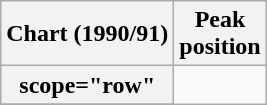<table class="wikitable sortable plainrowheaders">
<tr>
<th scope="col">Chart (1990/91)</th>
<th scope="col">Peak<br>position</th>
</tr>
<tr>
<th>scope="row"</th>
</tr>
<tr>
</tr>
</table>
